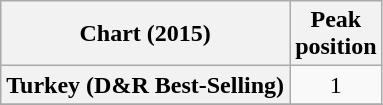<table class="wikitable plainrowheaders sortable" style="text-align:center;" border="1">
<tr>
<th scope="col">Chart (2015)</th>
<th scope="col">Peak<br>position</th>
</tr>
<tr>
<th scope="row">Turkey (D&R Best-Selling)</th>
<td>1</td>
</tr>
<tr>
</tr>
</table>
